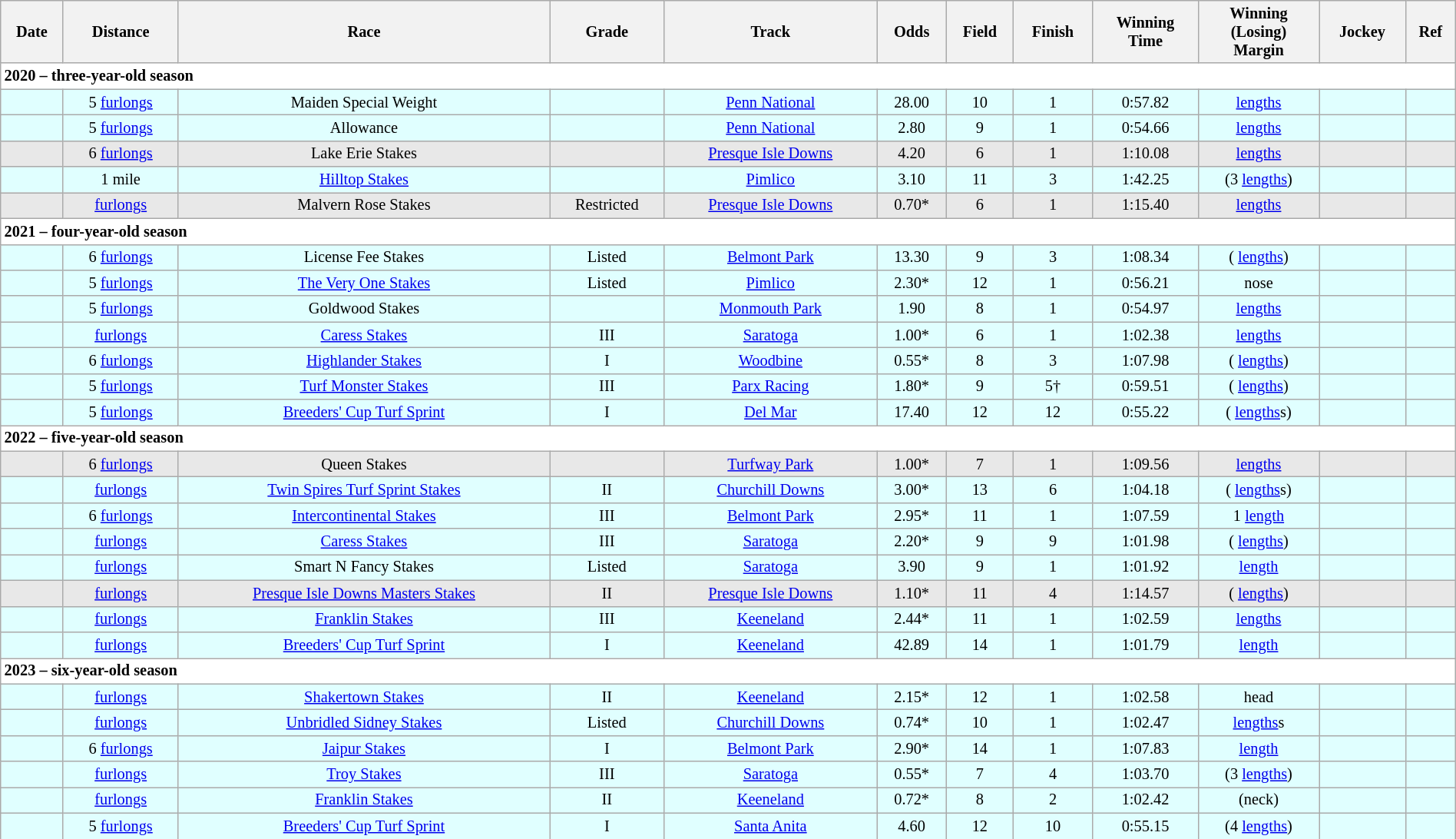<table class = "wikitable sortable" style="text-align:center; width:100%; font-size:85%">
<tr>
<th scope="col">Date</th>
<th scope="col">Distance</th>
<th scope="col">Race</th>
<th scope="col">Grade</th>
<th scope="col">Track</th>
<th scope="col">Odds</th>
<th scope="col">Field</th>
<th scope="col">Finish</th>
<th scope="col">Winning<br>Time</th>
<th scope="col">Winning<br>(Losing)<br>Margin</th>
<th scope="col">Jockey</th>
<th scope="col" class="unsortable">Ref</th>
</tr>
<tr style="background-color:white">
<td align="left" colspan=12><strong>2020 – three-year-old season</strong></td>
</tr>
<tr style="background-color:lightcyan">
<td></td>
<td> 5 <a href='#'>furlongs</a></td>
<td>Maiden Special Weight</td>
<td></td>
<td><a href='#'>Penn National</a></td>
<td>28.00</td>
<td>10</td>
<td>1</td>
<td>0:57.82</td>
<td>  <a href='#'>lengths</a></td>
<td></td>
<td></td>
</tr>
<tr style="background-color:lightcyan">
<td></td>
<td> 5 <a href='#'>furlongs</a></td>
<td>Allowance</td>
<td></td>
<td><a href='#'>Penn National</a></td>
<td>2.80</td>
<td>9</td>
<td>1</td>
<td>0:54.66</td>
<td>  <a href='#'>lengths</a></td>
<td></td>
<td></td>
</tr>
<tr style="background-color:#E8E8E8">
<td></td>
<td>   6 <a href='#'>furlongs</a></td>
<td>Lake Erie Stakes</td>
<td></td>
<td><a href='#'>Presque Isle Downs</a></td>
<td>4.20</td>
<td>6</td>
<td>1</td>
<td>1:10.08</td>
<td>  <a href='#'>lengths</a></td>
<td></td>
<td></td>
</tr>
<tr style="background-color:lightcyan">
<td></td>
<td>  1 mile</td>
<td><a href='#'>Hilltop Stakes</a></td>
<td></td>
<td><a href='#'>Pimlico</a></td>
<td>3.10</td>
<td>11</td>
<td>3</td>
<td>1:42.25</td>
<td> (3 <a href='#'>lengths</a>)</td>
<td></td>
<td></td>
</tr>
<tr style="background-color:#E8E8E8">
<td></td>
<td>    <a href='#'>furlongs</a></td>
<td>Malvern Rose Stakes</td>
<td>Restricted</td>
<td><a href='#'>Presque Isle Downs</a></td>
<td>0.70*</td>
<td>6</td>
<td>1</td>
<td>1:15.40</td>
<td>  <a href='#'>lengths</a></td>
<td></td>
<td></td>
</tr>
<tr style="background-color:white">
<td align="left" colspan=12><strong>2021 – four-year-old season</strong></td>
</tr>
<tr style="background-color:lightcyan">
<td></td>
<td>  6 <a href='#'>furlongs</a></td>
<td>License Fee Stakes</td>
<td>  Listed</td>
<td><a href='#'>Belmont Park</a></td>
<td>13.30</td>
<td>9</td>
<td>3</td>
<td>1:08.34</td>
<td> ( <a href='#'>lengths</a>)</td>
<td></td>
<td></td>
</tr>
<tr style="background-color:lightcyan">
<td></td>
<td>  5 <a href='#'>furlongs</a></td>
<td><a href='#'>The Very One Stakes</a></td>
<td>  Listed</td>
<td><a href='#'>Pimlico</a></td>
<td>2.30*</td>
<td>12</td>
<td>1</td>
<td>0:56.21</td>
<td> nose</td>
<td></td>
<td></td>
</tr>
<tr style="background-color:lightcyan">
<td></td>
<td>  5 <a href='#'>furlongs</a></td>
<td>Goldwood Stakes</td>
<td></td>
<td><a href='#'>Monmouth Park</a></td>
<td>1.90</td>
<td>8</td>
<td>1</td>
<td>0:54.97</td>
<td>  <a href='#'>lengths</a></td>
<td></td>
<td></td>
</tr>
<tr style="background-color:lightcyan">
<td></td>
<td>    <a href='#'>furlongs</a></td>
<td><a href='#'>Caress Stakes</a></td>
<td>  III</td>
<td><a href='#'>Saratoga</a></td>
<td>1.00*</td>
<td>6</td>
<td>1</td>
<td>1:02.38</td>
<td>  <a href='#'>lengths</a></td>
<td></td>
<td></td>
</tr>
<tr style="background-color:lightcyan">
<td></td>
<td> 6 <a href='#'>furlongs</a></td>
<td><a href='#'>Highlander Stakes</a></td>
<td> I</td>
<td><a href='#'>Woodbine</a></td>
<td>0.55*</td>
<td>8</td>
<td>3</td>
<td>1:07.98</td>
<td>( <a href='#'>lengths</a>)</td>
<td></td>
<td></td>
</tr>
<tr style="background-color:lightcyan">
<td></td>
<td> 5 <a href='#'>furlongs</a></td>
<td><a href='#'>Turf Monster Stakes</a></td>
<td> III</td>
<td><a href='#'>Parx Racing</a></td>
<td>1.80*</td>
<td>9</td>
<td>5†</td>
<td>0:59.51</td>
<td>( <a href='#'>lengths</a>)</td>
<td></td>
<td></td>
</tr>
<tr style="background-color:lightcyan">
<td></td>
<td> 5 <a href='#'>furlongs</a></td>
<td><a href='#'>Breeders' Cup Turf Sprint</a></td>
<td> I</td>
<td><a href='#'>Del Mar</a></td>
<td>17.40</td>
<td>12</td>
<td>12</td>
<td>0:55.22</td>
<td> ( <a href='#'>lengths</a>s)</td>
<td></td>
<td></td>
</tr>
<tr style="background-color:white">
<td align="left" colspan=12><strong>2022 – five-year-old season</strong></td>
</tr>
<tr style="background-color:#E8E8E8">
<td></td>
<td>   6 <a href='#'>furlongs</a></td>
<td>Queen Stakes</td>
<td></td>
<td><a href='#'>Turfway Park</a></td>
<td>1.00*</td>
<td>7</td>
<td>1</td>
<td>1:09.56</td>
<td>  <a href='#'>lengths</a></td>
<td></td>
<td></td>
</tr>
<tr style="background-color:lightcyan">
<td></td>
<td>    <a href='#'>furlongs</a></td>
<td><a href='#'>Twin Spires Turf Sprint Stakes</a></td>
<td>II</td>
<td><a href='#'>Churchill Downs</a></td>
<td>3.00*</td>
<td>13</td>
<td>6</td>
<td>1:04.18</td>
<td> ( <a href='#'>lengths</a>s)</td>
<td></td>
<td></td>
</tr>
<tr style="background-color:lightcyan">
<td></td>
<td>  6 <a href='#'>furlongs</a></td>
<td><a href='#'>Intercontinental Stakes</a></td>
<td>III</td>
<td><a href='#'>Belmont Park</a></td>
<td>2.95*</td>
<td>11</td>
<td>1</td>
<td>1:07.59</td>
<td> 1 <a href='#'>length</a></td>
<td></td>
<td></td>
</tr>
<tr style="background-color:lightcyan">
<td></td>
<td>    <a href='#'>furlongs</a></td>
<td><a href='#'>Caress Stakes</a></td>
<td>  III</td>
<td><a href='#'>Saratoga</a></td>
<td>2.20*</td>
<td>9</td>
<td>9</td>
<td>1:01.98</td>
<td>( <a href='#'>lengths</a>)</td>
<td></td>
<td></td>
</tr>
<tr style="background-color:lightcyan">
<td></td>
<td>    <a href='#'>furlongs</a></td>
<td>Smart N Fancy Stakes</td>
<td>  Listed</td>
<td><a href='#'>Saratoga</a></td>
<td>3.90</td>
<td>9</td>
<td>1</td>
<td>1:01.92</td>
<td> <a href='#'>length</a></td>
<td></td>
<td></td>
</tr>
<tr style="background-color:#E8E8E8">
<td></td>
<td>    <a href='#'>furlongs</a></td>
<td><a href='#'>Presque Isle Downs Masters Stakes</a></td>
<td>II</td>
<td><a href='#'>Presque Isle Downs</a></td>
<td>1.10*</td>
<td>11</td>
<td>4</td>
<td>1:14.57</td>
<td>( <a href='#'>lengths</a>)</td>
<td></td>
<td></td>
</tr>
<tr style="background-color:lightcyan">
<td></td>
<td>    <a href='#'>furlongs</a></td>
<td><a href='#'>Franklin Stakes</a></td>
<td>III</td>
<td><a href='#'>Keeneland</a></td>
<td>2.44*</td>
<td>11</td>
<td>1</td>
<td>1:02.59</td>
<td> <a href='#'>lengths</a></td>
<td></td>
<td></td>
</tr>
<tr style="background-color:lightcyan">
<td></td>
<td>    <a href='#'>furlongs</a></td>
<td><a href='#'>Breeders' Cup Turf Sprint</a></td>
<td>I</td>
<td><a href='#'>Keeneland</a></td>
<td>42.89</td>
<td>14</td>
<td>1</td>
<td>1:01.79</td>
<td> <a href='#'>length</a></td>
<td></td>
<td></td>
</tr>
<tr style="background-color:white">
<td align="left" colspan=12><strong>2023 – six-year-old season</strong></td>
</tr>
<tr style="background-color:lightcyan">
<td></td>
<td>    <a href='#'>furlongs</a></td>
<td><a href='#'>Shakertown Stakes</a></td>
<td>II</td>
<td><a href='#'>Keeneland</a></td>
<td>2.15*</td>
<td>12</td>
<td>1</td>
<td>1:02.58</td>
<td> head</td>
<td></td>
<td></td>
</tr>
<tr style="background-color:lightcyan">
<td></td>
<td>    <a href='#'>furlongs</a></td>
<td><a href='#'>Unbridled Sidney Stakes</a></td>
<td>Listed</td>
<td><a href='#'>Churchill Downs</a></td>
<td>0.74*</td>
<td>10</td>
<td>1</td>
<td>1:02.47</td>
<td>  <a href='#'>lengths</a>s</td>
<td></td>
<td></td>
</tr>
<tr style="background-color:lightcyan">
<td></td>
<td>  6 <a href='#'>furlongs</a></td>
<td><a href='#'>Jaipur Stakes</a></td>
<td>I</td>
<td><a href='#'>Belmont Park</a></td>
<td>2.90*</td>
<td>14</td>
<td>1</td>
<td>1:07.83</td>
<td>  <a href='#'>length</a></td>
<td></td>
<td></td>
</tr>
<tr style="background-color:lightcyan">
<td></td>
<td>    <a href='#'>furlongs</a></td>
<td><a href='#'>Troy Stakes</a></td>
<td>III</td>
<td><a href='#'>Saratoga</a></td>
<td>0.55*</td>
<td>7</td>
<td>4</td>
<td>1:03.70</td>
<td> (3 <a href='#'>lengths</a>)</td>
<td></td>
<td></td>
</tr>
<tr style="background-color:lightcyan">
<td></td>
<td>    <a href='#'>furlongs</a></td>
<td><a href='#'>Franklin Stakes</a></td>
<td>II</td>
<td><a href='#'>Keeneland</a></td>
<td>0.72*</td>
<td>8</td>
<td>2</td>
<td>1:02.42</td>
<td> (neck)</td>
<td></td>
<td></td>
</tr>
<tr style="background-color:lightcyan">
<td></td>
<td>   5 <a href='#'>furlongs</a></td>
<td><a href='#'>Breeders' Cup Turf Sprint</a></td>
<td>I</td>
<td><a href='#'>Santa Anita</a></td>
<td>4.60</td>
<td>12</td>
<td>10</td>
<td>0:55.15</td>
<td> (4 <a href='#'>lengths</a>)</td>
<td></td>
<td></td>
</tr>
<tr>
</tr>
</table>
